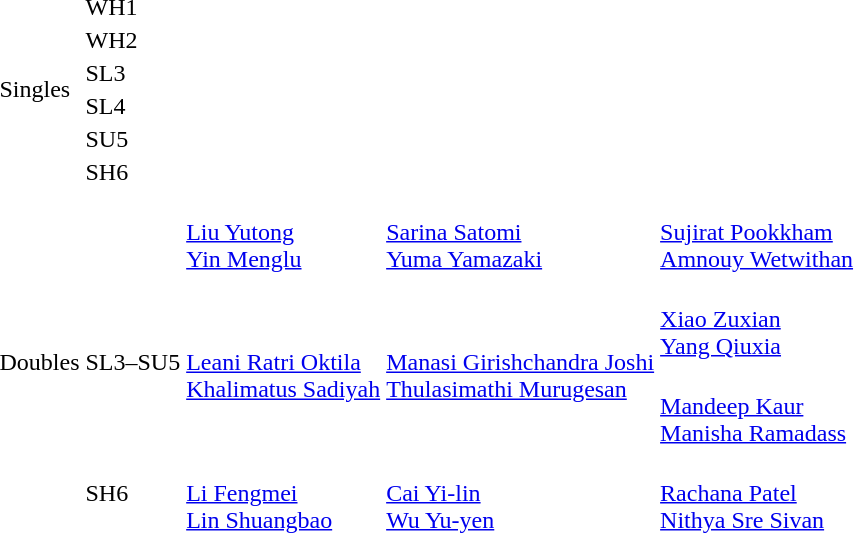<table>
<tr>
<td rowspan="12">Singles</td>
<td rowspan="2">WH1<br></td>
<td rowspan="2"></td>
<td rowspan="2"></td>
<td></td>
</tr>
<tr>
<td></td>
</tr>
<tr>
<td rowspan="2">WH2<br></td>
<td rowspan="2"></td>
<td rowspan="2"></td>
<td></td>
</tr>
<tr>
<td></td>
</tr>
<tr>
<td rowspan="2">SL3<br></td>
<td rowspan="2"></td>
<td rowspan="2"></td>
<td></td>
</tr>
<tr>
<td></td>
</tr>
<tr>
<td rowspan="2">SL4<br></td>
<td rowspan="2"></td>
<td rowspan="2"></td>
<td></td>
</tr>
<tr>
<td></td>
</tr>
<tr>
<td rowspan="2">SU5<br></td>
<td rowspan="2"></td>
<td rowspan="2"></td>
<td></td>
</tr>
<tr>
<td></td>
</tr>
<tr>
<td rowspan="2">SH6<br></td>
<td rowspan="2"></td>
<td rowspan="2"></td>
<td></td>
</tr>
<tr>
<td></td>
</tr>
<tr>
<td rowspan="4">Doubles</td>
<td><br></td>
<td><br><a href='#'>Liu Yutong</a><br><a href='#'>Yin Menglu</a></td>
<td><br><a href='#'>Sarina Satomi</a><br><a href='#'>Yuma Yamazaki</a></td>
<td><br><a href='#'>Sujirat Pookkham</a><br><a href='#'>Amnouy Wetwithan</a></td>
</tr>
<tr>
<td rowspan="2">SL3–SU5<br></td>
<td rowspan="2"><br><a href='#'>Leani Ratri Oktila</a><br><a href='#'>Khalimatus Sadiyah</a></td>
<td rowspan="2"><br><a href='#'>Manasi Girishchandra Joshi</a><br><a href='#'>Thulasimathi Murugesan</a></td>
<td><br><a href='#'>Xiao Zuxian</a><br><a href='#'>Yang Qiuxia</a></td>
</tr>
<tr>
<td><br><a href='#'>Mandeep Kaur</a><br><a href='#'>Manisha Ramadass</a></td>
</tr>
<tr>
<td>SH6<br></td>
<td><br><a href='#'>Li Fengmei</a><br><a href='#'>Lin Shuangbao</a></td>
<td><br><a href='#'>Cai Yi-lin</a><br><a href='#'>Wu Yu-yen</a></td>
<td><br><a href='#'>Rachana Patel</a><br><a href='#'>Nithya Sre Sivan</a></td>
</tr>
</table>
